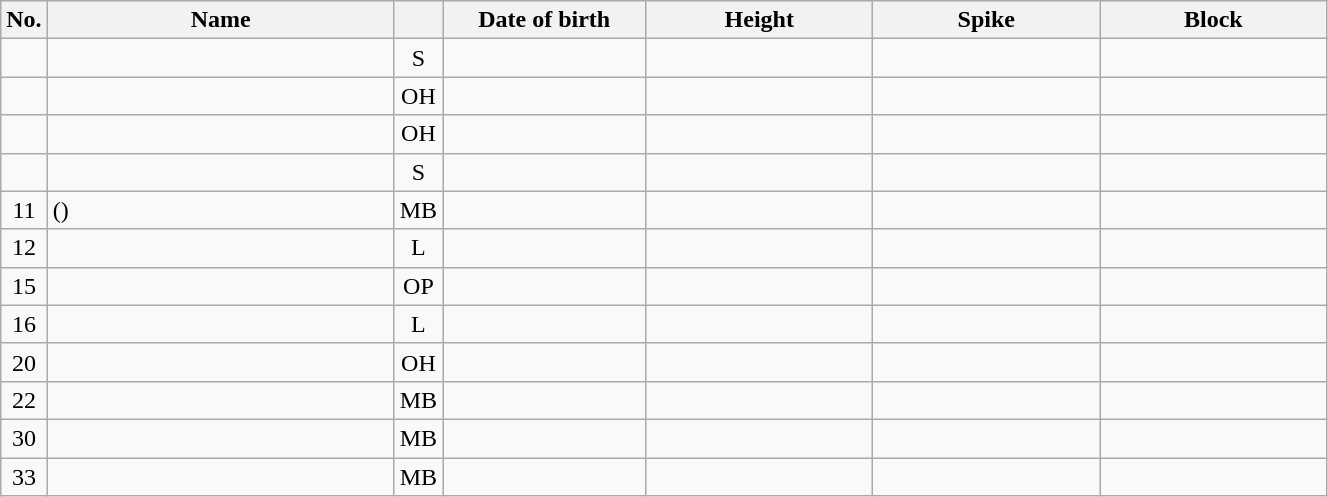<table class="wikitable sortable" style="font-size:100%; text-align:center;">
<tr>
<th>No.</th>
<th style="width:14em">Name</th>
<th></th>
<th style="width:8em">Date of birth</th>
<th style="width:9em">Height</th>
<th style="width:9em">Spike</th>
<th style="width:9em">Block</th>
</tr>
<tr>
<td></td>
<td align=left></td>
<td>S</td>
<td align=right></td>
<td></td>
<td></td>
<td></td>
</tr>
<tr>
<td></td>
<td align=left></td>
<td>OH</td>
<td align=right></td>
<td></td>
<td></td>
<td></td>
</tr>
<tr>
<td></td>
<td align=left></td>
<td>OH</td>
<td align=right></td>
<td></td>
<td></td>
<td></td>
</tr>
<tr>
<td></td>
<td align=left></td>
<td>S</td>
<td align=right></td>
<td></td>
<td></td>
<td></td>
</tr>
<tr>
<td>11</td>
<td align=left> ()</td>
<td>MB</td>
<td align=right></td>
<td></td>
<td></td>
<td></td>
</tr>
<tr>
<td>12</td>
<td align=left></td>
<td>L</td>
<td align=right></td>
<td></td>
<td></td>
<td></td>
</tr>
<tr>
<td>15</td>
<td align=left></td>
<td>OP</td>
<td align=right></td>
<td></td>
<td></td>
<td></td>
</tr>
<tr>
<td>16</td>
<td align=left></td>
<td>L</td>
<td align=right></td>
<td></td>
<td></td>
<td></td>
</tr>
<tr>
<td>20</td>
<td align=left></td>
<td>OH</td>
<td align=right></td>
<td></td>
<td></td>
<td></td>
</tr>
<tr>
<td>22</td>
<td align=left></td>
<td>MB</td>
<td align=right></td>
<td></td>
<td></td>
<td></td>
</tr>
<tr>
<td>30</td>
<td align=left></td>
<td>MB</td>
<td align=right></td>
<td></td>
<td></td>
<td></td>
</tr>
<tr>
<td>33</td>
<td align=left></td>
<td>MB</td>
<td align=right></td>
<td></td>
<td></td>
<td></td>
</tr>
</table>
